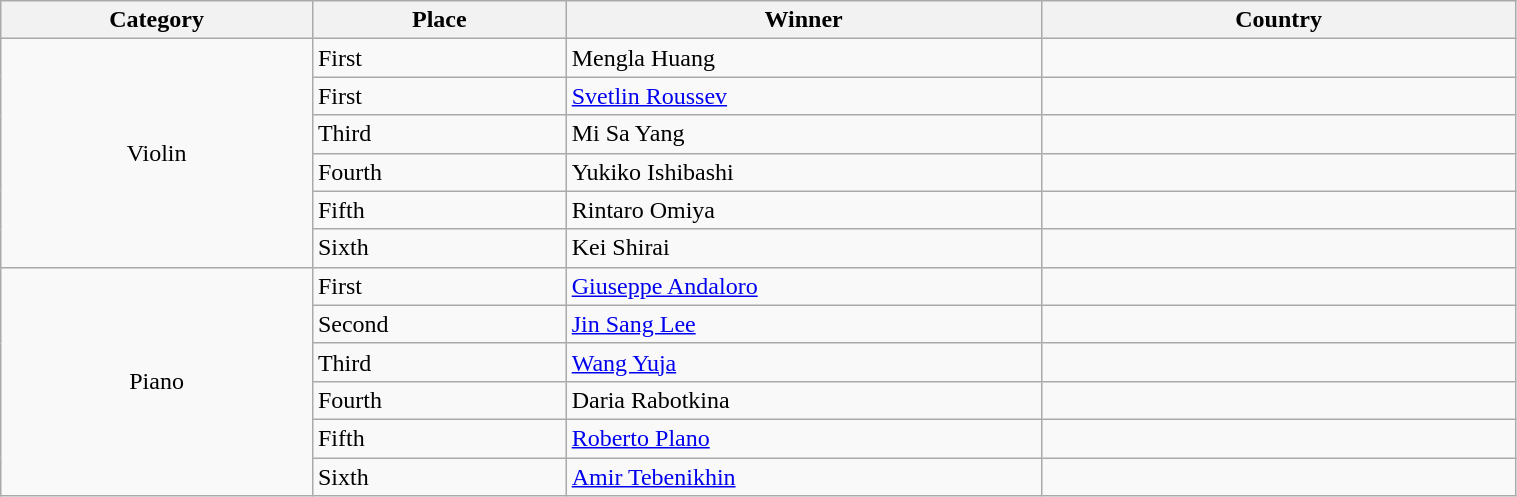<table class="wikitable" width="80%">
<tr>
<th width=50>Category</th>
<th width=50>Place</th>
<th width=100>Winner</th>
<th width=100>Country</th>
</tr>
<tr>
<td rowspan="6" align=center>Violin</td>
<td>First</td>
<td>Mengla Huang</td>
<td></td>
</tr>
<tr>
<td>First</td>
<td><a href='#'>Svetlin Roussev</a></td>
<td></td>
</tr>
<tr>
<td>Third</td>
<td>Mi Sa Yang</td>
<td></td>
</tr>
<tr>
<td>Fourth</td>
<td>Yukiko Ishibashi</td>
<td></td>
</tr>
<tr>
<td>Fifth</td>
<td>Rintaro Omiya</td>
<td></td>
</tr>
<tr>
<td>Sixth</td>
<td>Kei Shirai</td>
<td></td>
</tr>
<tr>
<td rowspan="6" align=center>Piano</td>
<td>First</td>
<td><a href='#'>Giuseppe Andaloro</a></td>
<td></td>
</tr>
<tr>
<td>Second</td>
<td><a href='#'>Jin Sang Lee</a></td>
<td></td>
</tr>
<tr>
<td>Third</td>
<td><a href='#'>Wang Yuja</a></td>
<td></td>
</tr>
<tr>
<td>Fourth</td>
<td>Daria Rabotkina</td>
<td></td>
</tr>
<tr>
<td>Fifth</td>
<td><a href='#'>Roberto Plano</a></td>
<td></td>
</tr>
<tr>
<td>Sixth</td>
<td><a href='#'>Amir Tebenikhin</a></td>
<td></td>
</tr>
</table>
